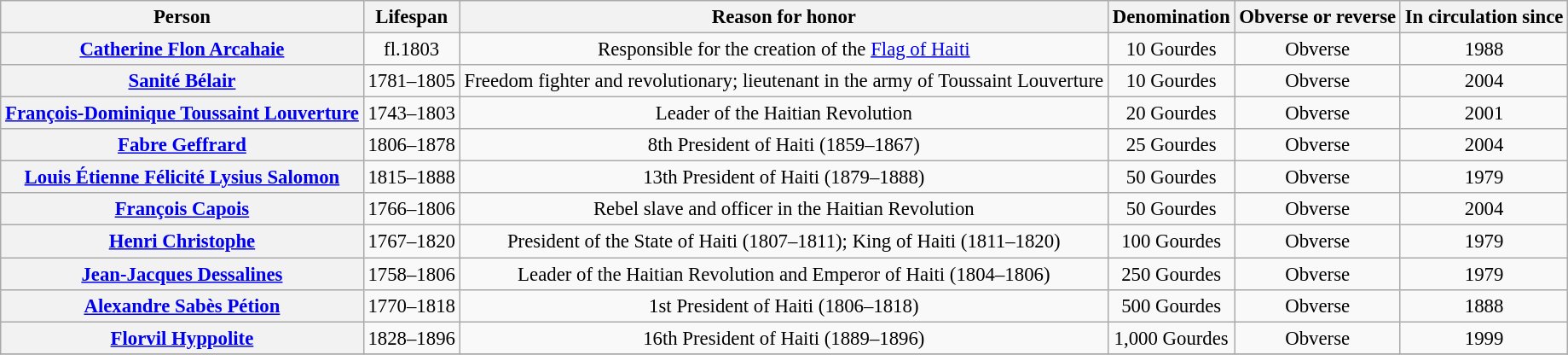<table class="wikitable" style="font-size: 95%; text-align:center;">
<tr>
<th>Person</th>
<th>Lifespan</th>
<th>Reason for honor</th>
<th>Denomination</th>
<th>Obverse or reverse</th>
<th>In circulation since</th>
</tr>
<tr>
<th><a href='#'>Catherine Flon Arcahaie</a></th>
<td>fl.1803</td>
<td>Responsible for the creation of the <a href='#'>Flag of Haiti</a></td>
<td>10 Gourdes</td>
<td>Obverse</td>
<td>1988</td>
</tr>
<tr>
<th><a href='#'>Sanité Bélair</a></th>
<td>1781–1805</td>
<td>Freedom fighter and revolutionary; lieutenant in the army of Toussaint Louverture</td>
<td>10 Gourdes</td>
<td>Obverse</td>
<td>2004</td>
</tr>
<tr>
<th><a href='#'>François-Dominique Toussaint Louverture</a></th>
<td>1743–1803</td>
<td>Leader of the Haitian Revolution</td>
<td>20 Gourdes</td>
<td>Obverse</td>
<td>2001</td>
</tr>
<tr>
<th><a href='#'>Fabre Geffrard</a></th>
<td>1806–1878</td>
<td>8th President of Haiti (1859–1867)</td>
<td>25 Gourdes</td>
<td>Obverse</td>
<td>2004</td>
</tr>
<tr>
<th><a href='#'>Louis Étienne Félicité Lysius Salomon</a></th>
<td>1815–1888</td>
<td>13th President of Haiti (1879–1888)</td>
<td>50 Gourdes</td>
<td>Obverse</td>
<td>1979</td>
</tr>
<tr>
<th><a href='#'>François Capois</a></th>
<td>1766–1806</td>
<td>Rebel slave and officer in the Haitian Revolution</td>
<td>50 Gourdes</td>
<td>Obverse</td>
<td>2004</td>
</tr>
<tr>
<th><a href='#'>Henri Christophe</a></th>
<td>1767–1820</td>
<td>President of the State of Haiti (1807–1811); King of Haiti (1811–1820)</td>
<td>100 Gourdes</td>
<td>Obverse</td>
<td>1979</td>
</tr>
<tr>
<th><a href='#'>Jean-Jacques Dessalines</a></th>
<td>1758–1806</td>
<td>Leader of the Haitian Revolution and Emperor of Haiti (1804–1806)</td>
<td>250 Gourdes</td>
<td>Obverse</td>
<td>1979</td>
</tr>
<tr>
<th><a href='#'>Alexandre Sabès Pétion</a></th>
<td>1770–1818</td>
<td>1st President of Haiti (1806–1818)</td>
<td>500 Gourdes</td>
<td>Obverse</td>
<td>1888</td>
</tr>
<tr>
<th><a href='#'>Florvil Hyppolite</a></th>
<td>1828–1896</td>
<td>16th President of Haiti (1889–1896)</td>
<td>1,000 Gourdes</td>
<td>Obverse</td>
<td>1999</td>
</tr>
<tr>
</tr>
</table>
